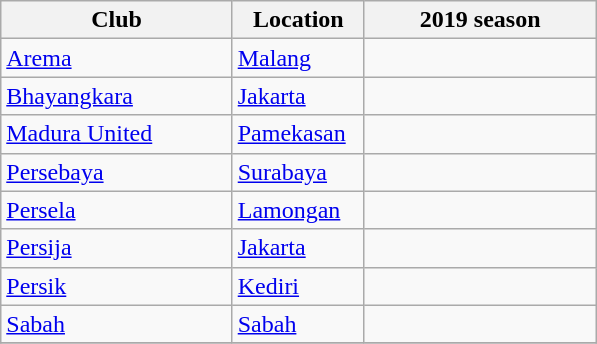<table class="wikitable sortable">
<tr>
<th style="width:35%">Club</th>
<th style="width:20%">Location</th>
<th style="width:35%">2019 season</th>
</tr>
<tr>
<td><a href='#'>Arema</a></td>
<td><a href='#'>Malang</a></td>
<td></td>
</tr>
<tr>
<td><a href='#'>Bhayangkara</a></td>
<td><a href='#'>Jakarta</a></td>
<td></td>
</tr>
<tr>
<td><a href='#'>Madura United</a></td>
<td><a href='#'>Pamekasan</a></td>
<td></td>
</tr>
<tr>
<td><a href='#'>Persebaya</a></td>
<td><a href='#'>Surabaya</a></td>
<td></td>
</tr>
<tr>
<td><a href='#'>Persela</a></td>
<td><a href='#'>Lamongan</a></td>
<td></td>
</tr>
<tr>
<td><a href='#'>Persija</a></td>
<td><a href='#'>Jakarta</a></td>
<td></td>
</tr>
<tr>
<td><a href='#'>Persik</a></td>
<td><a href='#'>Kediri</a></td>
<td></td>
</tr>
<tr>
<td><a href='#'>Sabah</a></td>
<td><a href='#'>Sabah</a></td>
<td></td>
</tr>
<tr>
</tr>
</table>
